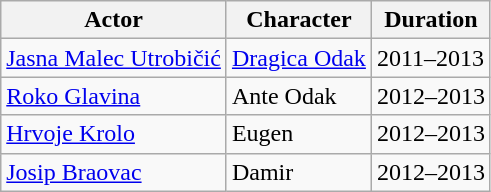<table class="wikitable">
<tr>
<th>Actor</th>
<th>Character</th>
<th>Duration</th>
</tr>
<tr>
<td><a href='#'>Jasna Malec Utrobičić</a></td>
<td><a href='#'>Dragica Odak</a></td>
<td>2011–2013</td>
</tr>
<tr>
<td><a href='#'>Roko Glavina</a></td>
<td>Ante Odak</td>
<td>2012–2013</td>
</tr>
<tr>
<td><a href='#'>Hrvoje Krolo</a></td>
<td>Eugen</td>
<td>2012–2013</td>
</tr>
<tr>
<td><a href='#'>Josip Braovac</a></td>
<td>Damir</td>
<td>2012–2013</td>
</tr>
</table>
